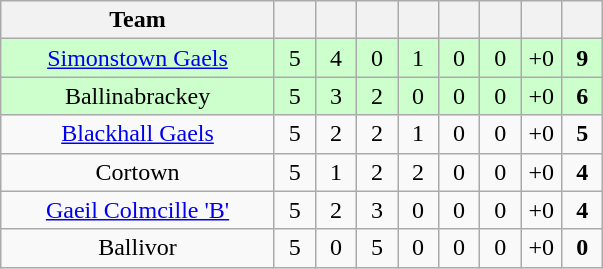<table class="wikitable" style="text-align:center">
<tr>
<th width="175">Team</th>
<th width="20"></th>
<th width="20"></th>
<th width="20"></th>
<th width="20"></th>
<th width="20"></th>
<th width="20"></th>
<th width="20"></th>
<th width="20"></th>
</tr>
<tr style="background:#cfc;">
<td><a href='#'>Simonstown Gaels</a></td>
<td>5</td>
<td>4</td>
<td>0</td>
<td>1</td>
<td>0</td>
<td>0</td>
<td>+0</td>
<td><strong>9</strong></td>
</tr>
<tr style="background:#cfc;">
<td>Ballinabrackey</td>
<td>5</td>
<td>3</td>
<td>2</td>
<td>0</td>
<td>0</td>
<td>0</td>
<td>+0</td>
<td><strong>6</strong></td>
</tr>
<tr>
<td><a href='#'>Blackhall Gaels</a></td>
<td>5</td>
<td>2</td>
<td>2</td>
<td>1</td>
<td>0</td>
<td>0</td>
<td>+0</td>
<td><strong>5</strong></td>
</tr>
<tr>
<td>Cortown</td>
<td>5</td>
<td>1</td>
<td>2</td>
<td>2</td>
<td>0</td>
<td>0</td>
<td>+0</td>
<td><strong>4</strong></td>
</tr>
<tr>
<td><a href='#'>Gaeil Colmcille 'B'</a></td>
<td>5</td>
<td>2</td>
<td>3</td>
<td>0</td>
<td>0</td>
<td>0</td>
<td>+0</td>
<td><strong>4</strong></td>
</tr>
<tr>
<td>Ballivor</td>
<td>5</td>
<td>0</td>
<td>5</td>
<td>0</td>
<td>0</td>
<td>0</td>
<td>+0</td>
<td><strong>0</strong></td>
</tr>
</table>
